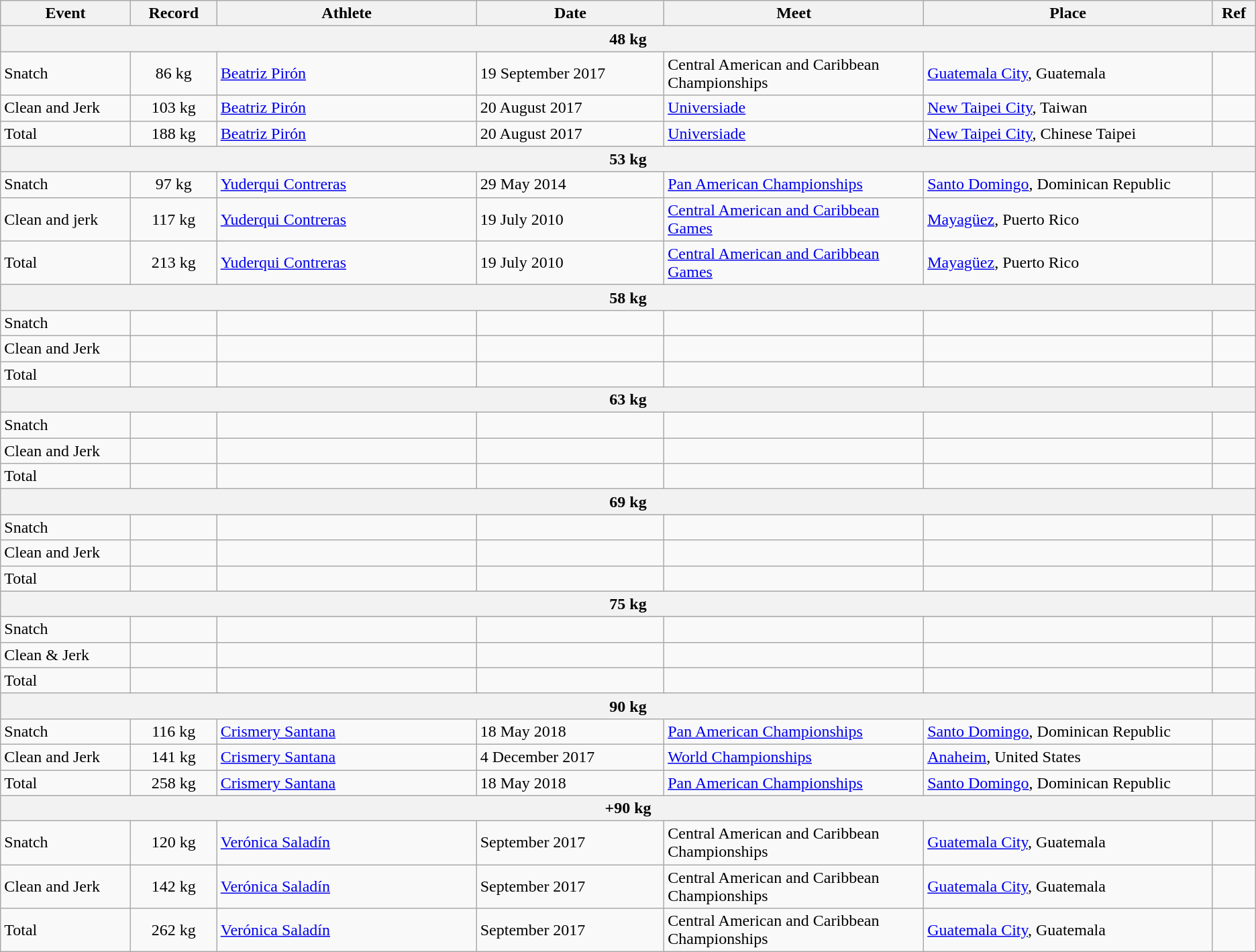<table class="wikitable">
<tr>
<th width=9%>Event</th>
<th width=6%>Record</th>
<th width=18%>Athlete</th>
<th width=13%>Date</th>
<th width=18%>Meet</th>
<th width=20%>Place</th>
<th width=3%>Ref</th>
</tr>
<tr bgcolor="#DDDDDD">
<th colspan="8">48 kg</th>
</tr>
<tr>
<td>Snatch</td>
<td align="center">86 kg</td>
<td><a href='#'>Beatriz Pirón</a></td>
<td>19 September 2017</td>
<td>Central American and Caribbean Championships</td>
<td><a href='#'>Guatemala City</a>, Guatemala</td>
<td></td>
</tr>
<tr>
<td>Clean and Jerk</td>
<td align="center">103 kg</td>
<td><a href='#'>Beatriz Pirón</a></td>
<td>20 August 2017</td>
<td><a href='#'>Universiade</a></td>
<td><a href='#'>New Taipei City</a>, Taiwan</td>
<td></td>
</tr>
<tr>
<td>Total</td>
<td align="center">188 kg</td>
<td><a href='#'>Beatriz Pirón</a></td>
<td>20 August 2017</td>
<td><a href='#'>Universiade</a></td>
<td><a href='#'>New Taipei City</a>, Chinese Taipei</td>
<td></td>
</tr>
<tr bgcolor="#DDDDDD">
<th colspan="8">53 kg</th>
</tr>
<tr>
<td>Snatch</td>
<td align="center">97 kg</td>
<td><a href='#'>Yuderqui Contreras</a></td>
<td>29 May 2014</td>
<td><a href='#'>Pan American Championships</a></td>
<td><a href='#'>Santo Domingo</a>, Dominican Republic</td>
<td></td>
</tr>
<tr>
<td>Clean and jerk</td>
<td align="center">117 kg</td>
<td><a href='#'>Yuderqui Contreras</a></td>
<td>19 July 2010</td>
<td><a href='#'>Central American and Caribbean Games</a></td>
<td><a href='#'>Mayagüez</a>, Puerto Rico</td>
<td></td>
</tr>
<tr>
<td>Total</td>
<td align="center">213 kg</td>
<td><a href='#'>Yuderqui Contreras</a></td>
<td>19 July 2010</td>
<td><a href='#'>Central American and Caribbean Games</a></td>
<td><a href='#'>Mayagüez</a>, Puerto Rico</td>
<td></td>
</tr>
<tr bgcolor="#DDDDDD">
<th colspan="8">58 kg</th>
</tr>
<tr>
<td>Snatch</td>
<td></td>
<td></td>
<td></td>
<td></td>
<td></td>
<td></td>
</tr>
<tr>
<td>Clean and Jerk</td>
<td></td>
<td></td>
<td></td>
<td></td>
<td></td>
<td></td>
</tr>
<tr>
<td>Total</td>
<td></td>
<td></td>
<td></td>
<td></td>
<td></td>
<td></td>
</tr>
<tr bgcolor="#DDDDDD">
<th colspan="8">63 kg</th>
</tr>
<tr>
<td>Snatch</td>
<td></td>
<td></td>
<td></td>
<td></td>
<td></td>
<td></td>
</tr>
<tr>
<td>Clean and Jerk</td>
<td></td>
<td></td>
<td></td>
<td></td>
<td></td>
<td></td>
</tr>
<tr>
<td>Total</td>
<td></td>
<td></td>
<td></td>
<td></td>
<td></td>
<td></td>
</tr>
<tr bgcolor="#DDDDDD">
<th colspan="8">69 kg</th>
</tr>
<tr>
<td>Snatch</td>
<td></td>
<td></td>
<td></td>
<td></td>
<td></td>
<td></td>
</tr>
<tr>
<td>Clean and Jerk</td>
<td></td>
<td></td>
<td></td>
<td></td>
<td></td>
<td></td>
</tr>
<tr>
<td>Total</td>
<td></td>
<td></td>
<td></td>
<td></td>
<td></td>
<td></td>
</tr>
<tr bgcolor="#DDDDDD">
<th colspan="8">75 kg</th>
</tr>
<tr>
<td>Snatch</td>
<td></td>
<td></td>
<td></td>
<td></td>
<td></td>
<td></td>
</tr>
<tr>
<td>Clean & Jerk</td>
<td></td>
<td></td>
<td></td>
<td></td>
<td></td>
<td></td>
</tr>
<tr>
<td>Total</td>
<td></td>
<td></td>
<td></td>
<td></td>
<td></td>
<td></td>
</tr>
<tr bgcolor="#DDDDDD">
<th colspan="8">90 kg</th>
</tr>
<tr>
<td>Snatch</td>
<td align="center">116 kg</td>
<td><a href='#'>Crismery Santana</a></td>
<td>18 May 2018</td>
<td><a href='#'>Pan American Championships</a></td>
<td><a href='#'>Santo Domingo</a>, Dominican Republic</td>
<td></td>
</tr>
<tr>
<td>Clean and Jerk</td>
<td align="center">141 kg</td>
<td><a href='#'>Crismery Santana</a></td>
<td>4 December 2017</td>
<td><a href='#'>World Championships</a></td>
<td><a href='#'>Anaheim</a>, United States</td>
<td></td>
</tr>
<tr>
<td>Total</td>
<td align="center">258 kg</td>
<td><a href='#'>Crismery Santana</a></td>
<td>18 May 2018</td>
<td><a href='#'>Pan American Championships</a></td>
<td><a href='#'>Santo Domingo</a>, Dominican Republic</td>
<td></td>
</tr>
<tr bgcolor="#DDDDDD">
<th colspan="8">+90 kg</th>
</tr>
<tr>
<td>Snatch</td>
<td align="center">120 kg</td>
<td><a href='#'>Verónica Saladín</a></td>
<td>September 2017</td>
<td>Central American and Caribbean Championships</td>
<td><a href='#'>Guatemala City</a>, Guatemala</td>
<td></td>
</tr>
<tr>
<td>Clean and Jerk</td>
<td align="center">142 kg</td>
<td><a href='#'>Verónica Saladín</a></td>
<td>September 2017</td>
<td>Central American and Caribbean Championships</td>
<td><a href='#'>Guatemala City</a>, Guatemala</td>
<td></td>
</tr>
<tr>
<td>Total</td>
<td align="center">262 kg</td>
<td><a href='#'>Verónica Saladín</a></td>
<td>September 2017</td>
<td>Central American and Caribbean Championships</td>
<td><a href='#'>Guatemala City</a>, Guatemala</td>
<td></td>
</tr>
</table>
